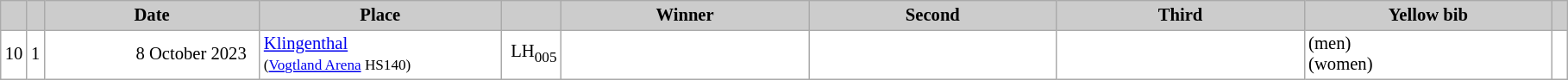<table class="wikitable plainrowheaders" style="background:#fff; font-size:86%; line-height:16px; border:grey solid 1px; border-collapse:collapse;">
<tr style="background:#ccc; text-align:center;">
<th scope="col" style="background:#ccc; width=30 px;"></th>
<th scope="col" style="background:#ccc; width=45 px;"></th>
<th scope="col" style="background:#ccc; width:160px;">Date</th>
<th scope="col" style="background:#ccc; width:180px;">Place</th>
<th scope="col" style="background:#ccc; width:40px;"></th>
<th scope="col" style="background:#ccc; width:185px;">Winner</th>
<th scope="col" style="background:#ccc; width:185px;">Second</th>
<th scope="col" style="background:#ccc; width:185px;">Third</th>
<th scope="col" style="background:#ccc; width:185px;">Yellow bib</th>
<th scope="col" style="background:#ccc; width:5px;"></th>
</tr>
<tr>
<td align=center>10</td>
<td align=center>1</td>
<td align=right>8 October 2023  </td>
<td> <a href='#'>Klingenthal</a><br><small>(<a href='#'>Vogtland Arena</a> HS140)</small></td>
<td align=right>LH<sub>005</sub></td>
<td></td>
<td></td>
<td></td>
<td> (men)<br> (women)</td>
<td></td>
</tr>
</table>
